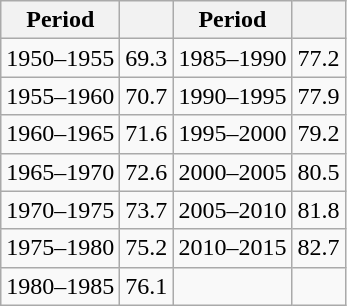<table class="wikitable" style="text-align: center;">
<tr>
<th>Period</th>
<th></th>
<th>Period</th>
<th></th>
</tr>
<tr>
<td>1950–1955</td>
<td>69.3</td>
<td>1985–1990</td>
<td>77.2</td>
</tr>
<tr>
<td>1955–1960</td>
<td>70.7</td>
<td>1990–1995</td>
<td>77.9</td>
</tr>
<tr>
<td>1960–1965</td>
<td>71.6</td>
<td>1995–2000</td>
<td>79.2</td>
</tr>
<tr>
<td>1965–1970</td>
<td>72.6</td>
<td>2000–2005</td>
<td>80.5</td>
</tr>
<tr>
<td>1970–1975</td>
<td>73.7</td>
<td>2005–2010</td>
<td>81.8</td>
</tr>
<tr>
<td>1975–1980</td>
<td>75.2</td>
<td>2010–2015</td>
<td>82.7</td>
</tr>
<tr>
<td>1980–1985</td>
<td>76.1</td>
<td></td>
<td></td>
</tr>
</table>
